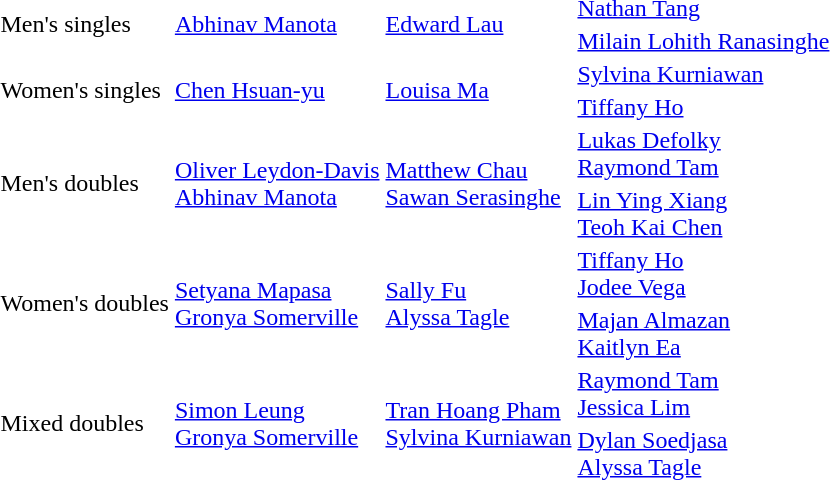<table>
<tr>
<td rowspan="2">Men's singles<br></td>
<td rowspan="2"> <a href='#'>Abhinav Manota</a></td>
<td rowspan="2"> <a href='#'>Edward Lau</a></td>
<td> <a href='#'>Nathan Tang</a></td>
</tr>
<tr>
<td> <a href='#'>Milain Lohith Ranasinghe</a></td>
</tr>
<tr>
<td rowspan="2">Women's singles<br></td>
<td rowspan="2"> <a href='#'>Chen Hsuan-yu</a></td>
<td rowspan="2"> <a href='#'>Louisa Ma</a></td>
<td> <a href='#'>Sylvina Kurniawan</a></td>
</tr>
<tr>
<td> <a href='#'>Tiffany Ho</a></td>
</tr>
<tr>
<td rowspan="2">Men's doubles<br></td>
<td rowspan="2"> <a href='#'>Oliver Leydon-Davis</a><br> <a href='#'>Abhinav Manota</a></td>
<td rowspan="2"> <a href='#'>Matthew Chau</a><br> <a href='#'>Sawan Serasinghe</a></td>
<td> <a href='#'>Lukas Defolky</a><br> <a href='#'>Raymond Tam</a></td>
</tr>
<tr>
<td> <a href='#'>Lin Ying Xiang</a><br> <a href='#'>Teoh Kai Chen</a></td>
</tr>
<tr>
<td rowspan="2">Women's doubles<br></td>
<td rowspan="2"> <a href='#'>Setyana Mapasa</a><br> <a href='#'>Gronya Somerville</a></td>
<td rowspan="2"> <a href='#'>Sally Fu</a><br> <a href='#'>Alyssa Tagle</a></td>
<td> <a href='#'>Tiffany Ho</a><br> <a href='#'>Jodee Vega</a></td>
</tr>
<tr>
<td> <a href='#'>Majan Almazan</a><br> <a href='#'>Kaitlyn Ea</a></td>
</tr>
<tr>
<td rowspan="2">Mixed doubles<br></td>
<td rowspan="2"> <a href='#'>Simon Leung</a><br> <a href='#'>Gronya Somerville</a></td>
<td rowspan="2"> <a href='#'>Tran Hoang Pham</a><br> <a href='#'>Sylvina Kurniawan</a></td>
<td> <a href='#'>Raymond Tam</a><br> <a href='#'>Jessica Lim</a></td>
</tr>
<tr>
<td> <a href='#'>Dylan Soedjasa</a><br> <a href='#'>Alyssa Tagle</a></td>
</tr>
</table>
